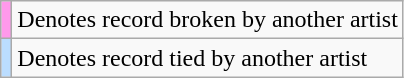<table class="wikitable">
<tr>
<td style="background:#FF99EB;"></td>
<td>Denotes record broken by another artist</td>
</tr>
<tr>
<td style="background:#bdf;"></td>
<td>Denotes record tied by another artist</td>
</tr>
</table>
